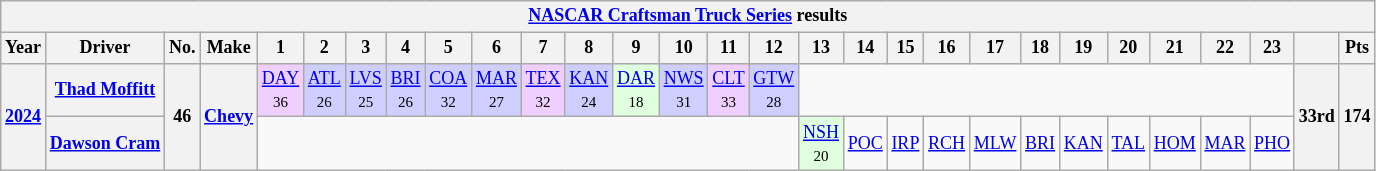<table class="wikitable" style="text-align:center; font-size:75%">
<tr>
<th colspan=30><a href='#'>NASCAR Craftsman Truck Series</a> results</th>
</tr>
<tr>
<th>Year</th>
<th>Driver</th>
<th>No.</th>
<th>Make</th>
<th>1</th>
<th>2</th>
<th>3</th>
<th>4</th>
<th>5</th>
<th>6</th>
<th>7</th>
<th>8</th>
<th>9</th>
<th>10</th>
<th>11</th>
<th>12</th>
<th>13</th>
<th>14</th>
<th>15</th>
<th>16</th>
<th>17</th>
<th>18</th>
<th>19</th>
<th>20</th>
<th>21</th>
<th>22</th>
<th>23</th>
<th></th>
<th>Pts</th>
</tr>
<tr>
<th rowspan=2><a href='#'>2024</a></th>
<th><a href='#'>Thad Moffitt</a></th>
<th rowspan=2>46</th>
<th rowspan=2><a href='#'>Chevy</a></th>
<td style="background:#EFCFFF;"><a href='#'>DAY</a><br><small>36</small></td>
<td style="background:#CFCFFF;"><a href='#'>ATL</a><br><small>26</small></td>
<td style="background:#CFCFFF;"><a href='#'>LVS</a><br><small>25</small></td>
<td style="background:#CFCFFF;"><a href='#'>BRI</a><br><small>26</small></td>
<td style="background:#CFCFFF;"><a href='#'>COA</a><br><small>32</small></td>
<td style="background:#CFCFFF;"><a href='#'>MAR</a><br><small>27</small></td>
<td style="background:#EFCFFF;"><a href='#'>TEX</a><br><small>32</small></td>
<td style="background:#CFCFFF;"><a href='#'>KAN</a><br><small>24</small></td>
<td style="background:#DFFFDF;"><a href='#'>DAR</a><br><small>18</small></td>
<td style="background:#CFCFFF;"><a href='#'>NWS</a><br><small>31</small></td>
<td style="background:#EFCFFF;"><a href='#'>CLT</a><br><small>33</small></td>
<td style="background:#CFCFFF;"><a href='#'>GTW</a><br><small>28</small></td>
<td colspan=11></td>
<th rowspan=2>33rd</th>
<th rowspan=2>174</th>
</tr>
<tr>
<th><a href='#'>Dawson Cram</a></th>
<td colspan=12></td>
<td style="background:#DFFFDF;"><a href='#'>NSH</a><br><small>20</small></td>
<td><a href='#'>POC</a></td>
<td><a href='#'>IRP</a></td>
<td><a href='#'>RCH</a></td>
<td><a href='#'>MLW</a></td>
<td><a href='#'>BRI</a></td>
<td><a href='#'>KAN</a></td>
<td><a href='#'>TAL</a></td>
<td><a href='#'>HOM</a></td>
<td><a href='#'>MAR</a></td>
<td><a href='#'>PHO</a></td>
</tr>
</table>
